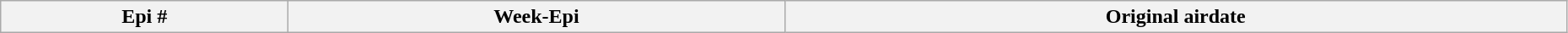<table class="wikitable plainrowheaders" style="width:98%;">
<tr>
<th>Epi #</th>
<th>Week-Epi</th>
<th>Original airdate<br>



</th>
</tr>
</table>
